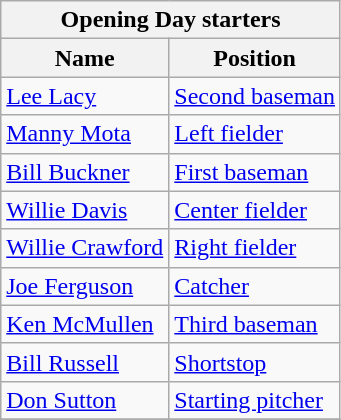<table class="wikitable" style="text-align:left">
<tr>
<th colspan="2">Opening Day starters</th>
</tr>
<tr>
<th>Name</th>
<th>Position</th>
</tr>
<tr>
<td><a href='#'>Lee Lacy</a></td>
<td><a href='#'>Second baseman</a></td>
</tr>
<tr>
<td><a href='#'>Manny Mota</a></td>
<td><a href='#'>Left fielder</a></td>
</tr>
<tr>
<td><a href='#'>Bill Buckner</a></td>
<td><a href='#'>First baseman</a></td>
</tr>
<tr>
<td><a href='#'>Willie Davis</a></td>
<td><a href='#'>Center fielder</a></td>
</tr>
<tr>
<td><a href='#'>Willie Crawford</a></td>
<td><a href='#'>Right fielder</a></td>
</tr>
<tr>
<td><a href='#'>Joe Ferguson</a></td>
<td><a href='#'>Catcher</a></td>
</tr>
<tr>
<td><a href='#'>Ken McMullen</a></td>
<td><a href='#'>Third baseman</a></td>
</tr>
<tr>
<td><a href='#'>Bill Russell</a></td>
<td><a href='#'>Shortstop</a></td>
</tr>
<tr>
<td><a href='#'>Don Sutton</a></td>
<td><a href='#'>Starting pitcher</a></td>
</tr>
<tr>
</tr>
</table>
